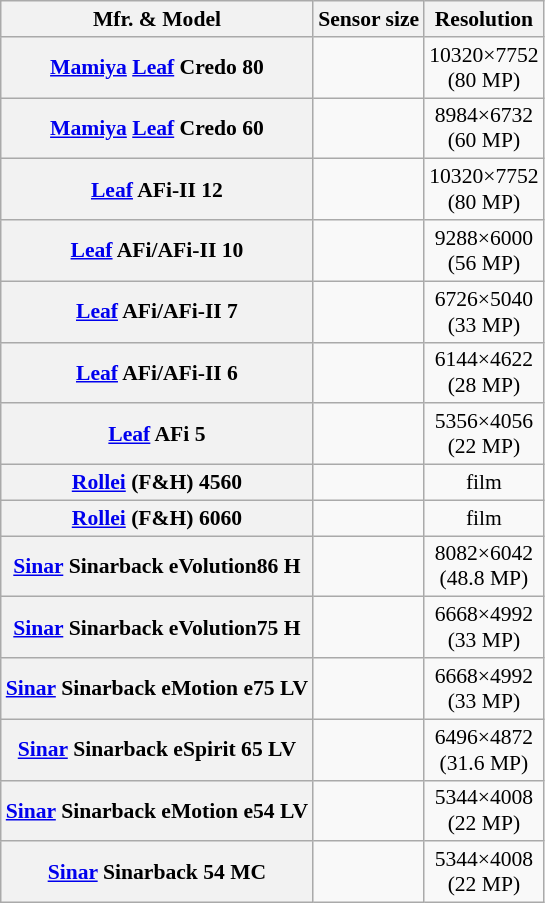<table class="wikitable" style="font-size:90%;text-align:center;">
<tr>
<th>Mfr. & Model</th>
<th>Sensor size</th>
<th>Resolution</th>
</tr>
<tr>
<th><a href='#'>Mamiya</a> <a href='#'>Leaf</a> Credo 80</th>
<td></td>
<td>10320×7752<br>(80 MP)</td>
</tr>
<tr>
<th><a href='#'>Mamiya</a> <a href='#'>Leaf</a> Credo 60</th>
<td></td>
<td>8984×6732<br>(60 MP)</td>
</tr>
<tr>
<th><a href='#'>Leaf</a> AFi-II 12</th>
<td></td>
<td>10320×7752<br>(80 MP)</td>
</tr>
<tr>
<th><a href='#'>Leaf</a> AFi/AFi-II 10</th>
<td></td>
<td>9288×6000<br>(56 MP)</td>
</tr>
<tr>
<th><a href='#'>Leaf</a> AFi/AFi-II 7</th>
<td></td>
<td>6726×5040<br>(33 MP)</td>
</tr>
<tr>
<th><a href='#'>Leaf</a> AFi/AFi-II 6</th>
<td></td>
<td>6144×4622<br>(28 MP)</td>
</tr>
<tr>
<th><a href='#'>Leaf</a> AFi 5</th>
<td></td>
<td>5356×4056<br>(22 MP)</td>
</tr>
<tr>
<th><a href='#'>Rollei</a> (F&H) 4560</th>
<td></td>
<td>film</td>
</tr>
<tr>
<th><a href='#'>Rollei</a> (F&H) 6060</th>
<td></td>
<td>film</td>
</tr>
<tr>
<th><a href='#'>Sinar</a> Sinarback eVolution86 H</th>
<td></td>
<td>8082×6042<br>(48.8 MP)</td>
</tr>
<tr>
<th><a href='#'>Sinar</a> Sinarback eVolution75 H</th>
<td></td>
<td>6668×4992<br>(33 MP)</td>
</tr>
<tr>
<th><a href='#'>Sinar</a> Sinarback eMotion e75 LV</th>
<td></td>
<td>6668×4992<br>(33 MP)</td>
</tr>
<tr>
<th><a href='#'>Sinar</a> Sinarback eSpirit 65 LV</th>
<td></td>
<td>6496×4872<br>(31.6 MP)</td>
</tr>
<tr>
<th><a href='#'>Sinar</a> Sinarback eMotion e54 LV</th>
<td></td>
<td>5344×4008<br>(22 MP)</td>
</tr>
<tr>
<th><a href='#'>Sinar</a> Sinarback 54 MC</th>
<td></td>
<td>5344×4008<br>(22 MP)</td>
</tr>
</table>
